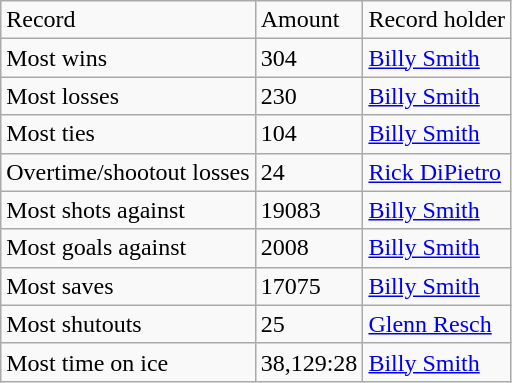<table class="wikitable">
<tr>
<td>Record</td>
<td>Amount</td>
<td>Record holder</td>
</tr>
<tr>
<td>Most wins</td>
<td>304</td>
<td><a href='#'>Billy Smith</a></td>
</tr>
<tr>
<td>Most losses</td>
<td>230</td>
<td><a href='#'>Billy Smith</a></td>
</tr>
<tr>
<td>Most ties</td>
<td>104</td>
<td><a href='#'>Billy Smith</a></td>
</tr>
<tr>
<td>Overtime/shootout losses</td>
<td>24</td>
<td><a href='#'>Rick DiPietro</a></td>
</tr>
<tr>
<td>Most shots against</td>
<td>19083</td>
<td><a href='#'>Billy Smith</a></td>
</tr>
<tr>
<td>Most goals against</td>
<td>2008</td>
<td><a href='#'>Billy Smith</a></td>
</tr>
<tr>
<td>Most saves</td>
<td>17075</td>
<td><a href='#'>Billy Smith</a></td>
</tr>
<tr>
<td>Most shutouts</td>
<td>25</td>
<td><a href='#'>Glenn Resch</a></td>
</tr>
<tr>
<td>Most time on ice</td>
<td>38,129:28</td>
<td><a href='#'>Billy Smith</a></td>
</tr>
</table>
